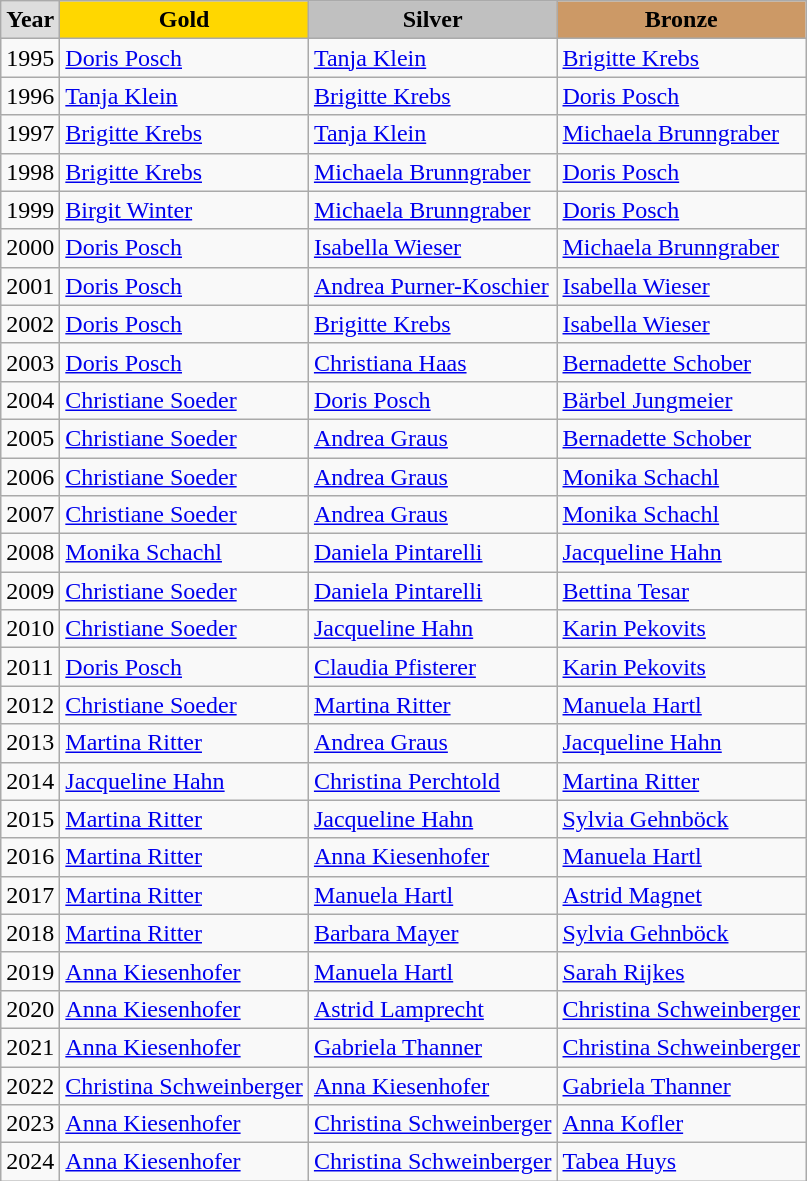<table class="wikitable" style="text-align:left;">
<tr style="text-align:center; font-weight:bold;">
<td style="background:#ddd; ">Year</td>
<td style="background:gold; ">Gold</td>
<td style="background:silver; ">Silver</td>
<td style="background:#c96; ">Bronze</td>
</tr>
<tr>
<td>1995</td>
<td><a href='#'>Doris Posch</a></td>
<td><a href='#'>Tanja Klein</a></td>
<td><a href='#'>Brigitte Krebs</a></td>
</tr>
<tr>
<td>1996</td>
<td><a href='#'>Tanja Klein</a></td>
<td><a href='#'>Brigitte Krebs</a></td>
<td><a href='#'>Doris Posch</a></td>
</tr>
<tr>
<td>1997</td>
<td><a href='#'>Brigitte Krebs</a></td>
<td><a href='#'>Tanja Klein</a></td>
<td><a href='#'>Michaela Brunngraber</a></td>
</tr>
<tr>
<td>1998</td>
<td><a href='#'>Brigitte Krebs</a></td>
<td><a href='#'>Michaela Brunngraber</a></td>
<td><a href='#'>Doris Posch</a></td>
</tr>
<tr>
<td>1999</td>
<td><a href='#'>Birgit Winter</a></td>
<td><a href='#'>Michaela Brunngraber</a></td>
<td><a href='#'>Doris Posch</a></td>
</tr>
<tr>
<td>2000</td>
<td><a href='#'>Doris Posch</a></td>
<td><a href='#'>Isabella Wieser</a></td>
<td><a href='#'>Michaela Brunngraber</a></td>
</tr>
<tr>
<td>2001</td>
<td><a href='#'>Doris Posch</a></td>
<td><a href='#'>Andrea Purner-Koschier</a></td>
<td><a href='#'>Isabella Wieser</a></td>
</tr>
<tr>
<td>2002</td>
<td><a href='#'>Doris Posch</a></td>
<td><a href='#'>Brigitte Krebs</a></td>
<td><a href='#'>Isabella Wieser</a></td>
</tr>
<tr>
<td>2003</td>
<td><a href='#'>Doris Posch</a></td>
<td><a href='#'>Christiana Haas</a></td>
<td><a href='#'>Bernadette Schober</a></td>
</tr>
<tr>
<td>2004</td>
<td><a href='#'>Christiane Soeder</a></td>
<td><a href='#'>Doris Posch</a></td>
<td><a href='#'>Bärbel Jungmeier</a></td>
</tr>
<tr>
<td>2005</td>
<td><a href='#'>Christiane Soeder</a></td>
<td><a href='#'>Andrea Graus</a></td>
<td><a href='#'>Bernadette Schober</a></td>
</tr>
<tr>
<td>2006</td>
<td><a href='#'>Christiane Soeder</a></td>
<td><a href='#'>Andrea Graus</a></td>
<td><a href='#'>Monika Schachl</a></td>
</tr>
<tr>
<td>2007</td>
<td><a href='#'>Christiane Soeder</a></td>
<td><a href='#'>Andrea Graus</a></td>
<td><a href='#'>Monika Schachl</a></td>
</tr>
<tr>
<td>2008</td>
<td><a href='#'>Monika Schachl</a></td>
<td><a href='#'>Daniela Pintarelli</a></td>
<td><a href='#'>Jacqueline Hahn</a></td>
</tr>
<tr>
<td>2009</td>
<td><a href='#'>Christiane Soeder</a></td>
<td><a href='#'>Daniela Pintarelli</a></td>
<td><a href='#'>Bettina Tesar</a></td>
</tr>
<tr>
<td>2010</td>
<td><a href='#'>Christiane Soeder</a></td>
<td><a href='#'>Jacqueline Hahn</a></td>
<td><a href='#'>Karin Pekovits</a></td>
</tr>
<tr>
<td>2011</td>
<td><a href='#'>Doris Posch</a></td>
<td><a href='#'>Claudia Pfisterer</a></td>
<td><a href='#'>Karin Pekovits</a></td>
</tr>
<tr>
<td>2012</td>
<td><a href='#'>Christiane Soeder</a></td>
<td><a href='#'>Martina Ritter</a></td>
<td><a href='#'>Manuela Hartl</a></td>
</tr>
<tr>
<td>2013</td>
<td><a href='#'>Martina Ritter</a></td>
<td><a href='#'>Andrea Graus</a></td>
<td><a href='#'>Jacqueline Hahn</a></td>
</tr>
<tr>
<td>2014</td>
<td><a href='#'>Jacqueline Hahn</a></td>
<td><a href='#'>Christina Perchtold</a></td>
<td><a href='#'>Martina Ritter</a></td>
</tr>
<tr>
<td>2015</td>
<td><a href='#'>Martina Ritter</a></td>
<td><a href='#'>Jacqueline Hahn</a></td>
<td><a href='#'>Sylvia Gehnböck</a></td>
</tr>
<tr>
<td>2016</td>
<td><a href='#'>Martina Ritter</a></td>
<td><a href='#'>Anna Kiesenhofer</a></td>
<td><a href='#'>Manuela Hartl</a></td>
</tr>
<tr>
<td>2017</td>
<td><a href='#'>Martina Ritter</a></td>
<td><a href='#'>Manuela Hartl</a></td>
<td><a href='#'>Astrid Magnet</a></td>
</tr>
<tr>
<td>2018</td>
<td><a href='#'>Martina Ritter</a></td>
<td><a href='#'>Barbara Mayer</a></td>
<td><a href='#'>Sylvia Gehnböck</a></td>
</tr>
<tr>
<td>2019</td>
<td><a href='#'>Anna Kiesenhofer</a></td>
<td><a href='#'>Manuela Hartl</a></td>
<td><a href='#'>Sarah Rijkes</a></td>
</tr>
<tr>
<td>2020</td>
<td><a href='#'>Anna Kiesenhofer</a></td>
<td><a href='#'>Astrid Lamprecht</a></td>
<td><a href='#'>Christina Schweinberger</a></td>
</tr>
<tr>
<td>2021</td>
<td><a href='#'>Anna Kiesenhofer</a></td>
<td><a href='#'>Gabriela Thanner</a></td>
<td><a href='#'>Christina Schweinberger</a></td>
</tr>
<tr>
<td>2022</td>
<td><a href='#'>Christina Schweinberger</a></td>
<td><a href='#'>Anna Kiesenhofer</a></td>
<td><a href='#'>Gabriela Thanner</a></td>
</tr>
<tr>
<td>2023</td>
<td><a href='#'>Anna Kiesenhofer</a></td>
<td><a href='#'>Christina Schweinberger</a></td>
<td><a href='#'>Anna Kofler</a></td>
</tr>
<tr>
<td>2024</td>
<td><a href='#'>Anna Kiesenhofer</a></td>
<td><a href='#'>Christina Schweinberger</a></td>
<td><a href='#'>Tabea Huys</a></td>
</tr>
</table>
